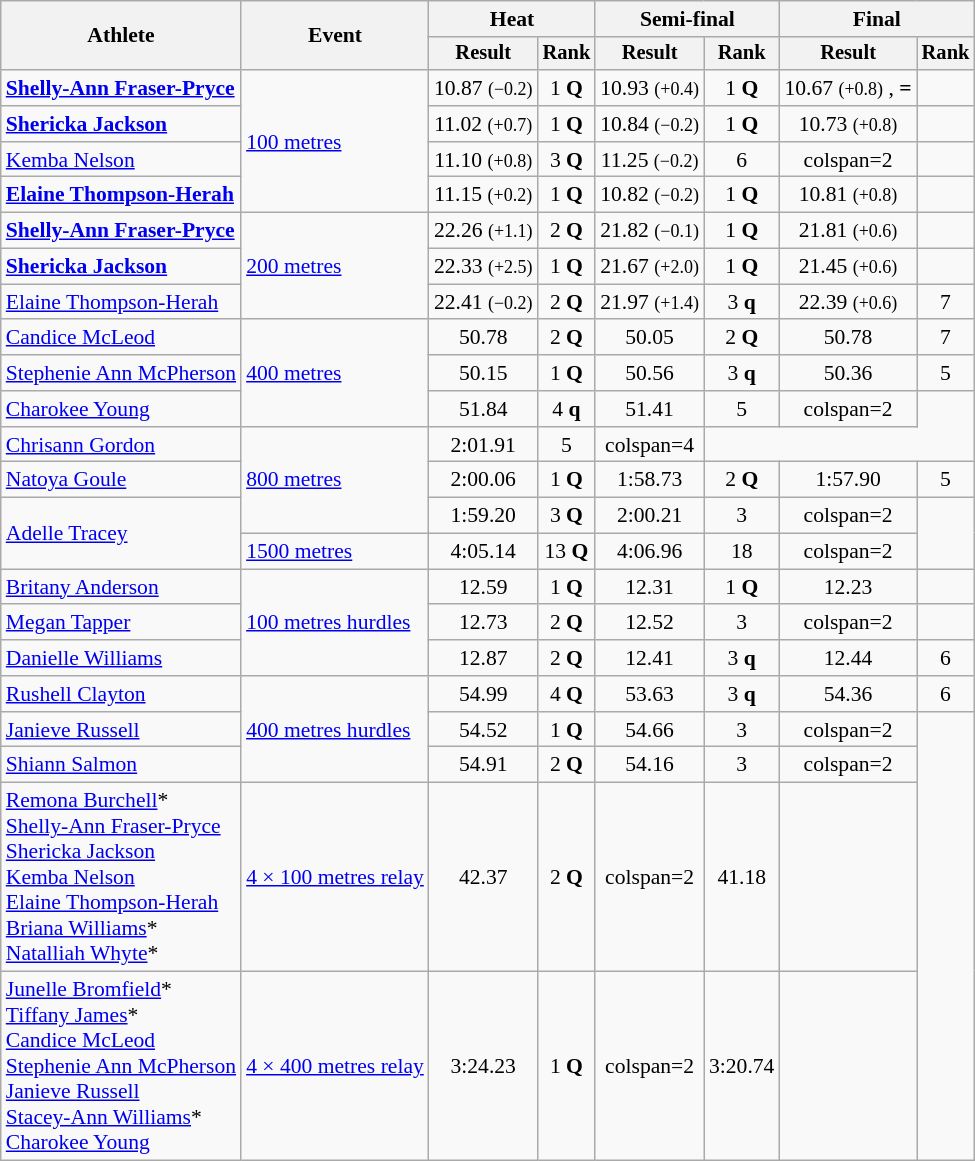<table class="wikitable" style="font-size:90%">
<tr>
<th rowspan="2">Athlete</th>
<th rowspan="2">Event</th>
<th colspan="2">Heat</th>
<th colspan="2">Semi-final</th>
<th colspan="2">Final</th>
</tr>
<tr style="font-size:95%">
<th>Result</th>
<th>Rank</th>
<th>Result</th>
<th>Rank</th>
<th>Result</th>
<th>Rank</th>
</tr>
<tr align=center>
<td align=left><strong><a href='#'>Shelly-Ann Fraser-Pryce</a></strong></td>
<td align=left rowspan=4><a href='#'>100 metres</a></td>
<td>10.87 <small>(−0.2)</small></td>
<td>1 <strong>Q</strong></td>
<td>10.93 <small>(+0.4)</small></td>
<td>1 <strong>Q</strong></td>
<td>10.67 <small>(+0.8)</small> <strong></strong>, <strong>=</strong></td>
<td></td>
</tr>
<tr align=center>
<td align=left><strong><a href='#'>Shericka Jackson</a></strong></td>
<td>11.02 <small>(+0.7)</small></td>
<td>1 <strong>Q</strong></td>
<td>10.84 <small>(−0.2)</small></td>
<td>1 <strong>Q</strong></td>
<td>10.73 <small>(+0.8)</small> </td>
<td></td>
</tr>
<tr align=center>
<td align=left><a href='#'>Kemba Nelson</a></td>
<td>11.10 <small>(+0.8)</small></td>
<td>3 <strong>Q</strong></td>
<td>11.25 <small>(−0.2)</small></td>
<td>6</td>
<td>colspan=2 </td>
</tr>
<tr align=center>
<td align=left><strong><a href='#'>Elaine Thompson-Herah</a></strong></td>
<td>11.15 <small>(+0.2)</small></td>
<td>1 <strong>Q</strong></td>
<td>10.82 <small>(−0.2)</small></td>
<td>1 <strong>Q</strong></td>
<td>10.81 <small>(+0.8)</small></td>
<td></td>
</tr>
<tr align=center>
<td align=left><strong><a href='#'>Shelly-Ann Fraser-Pryce</a></strong></td>
<td align=left rowspan=3><a href='#'>200 metres</a></td>
<td>22.26 <small>(+1.1)</small></td>
<td>2 <strong>Q</strong></td>
<td>21.82 <small>(−0.1)</small> </td>
<td>1 <strong>Q</strong></td>
<td>21.81 <small>(+0.6)</small> </td>
<td></td>
</tr>
<tr align=center>
<td align=left><strong><a href='#'>Shericka Jackson</a></strong></td>
<td>22.33 <small>(+2.5)</small></td>
<td>1 <strong>Q</strong></td>
<td>21.67 <small>(+2.0)</small></td>
<td>1 <strong>Q</strong></td>
<td>21.45 <small>(+0.6)</small> <strong></strong></td>
<td></td>
</tr>
<tr align=center>
<td align=left><a href='#'>Elaine Thompson-Herah</a></td>
<td>22.41 <small>(−0.2)</small></td>
<td>2 <strong>Q</strong></td>
<td>21.97 <small>(+1.4)</small> </td>
<td>3 <strong>q</strong></td>
<td>22.39 <small>(+0.6)</small></td>
<td>7</td>
</tr>
<tr align=center>
<td align=left><a href='#'>Candice McLeod</a></td>
<td align=left rowspan=3><a href='#'>400 metres</a></td>
<td>50.78</td>
<td>2 <strong>Q</strong></td>
<td>50.05 </td>
<td>2 <strong>Q</strong></td>
<td>50.78</td>
<td>7</td>
</tr>
<tr align=center>
<td align=left><a href='#'>Stephenie Ann McPherson</a></td>
<td>50.15 </td>
<td>1 <strong>Q</strong></td>
<td>50.56</td>
<td>3 <strong>q</strong></td>
<td>50.36</td>
<td>5</td>
</tr>
<tr align=center>
<td align=left><a href='#'>Charokee Young</a></td>
<td>51.84</td>
<td>4 <strong>q</strong></td>
<td>51.41</td>
<td>5</td>
<td>colspan=2 </td>
</tr>
<tr align=center>
<td align=left><a href='#'>Chrisann Gordon</a></td>
<td align=left rowspan=3><a href='#'>800 metres</a></td>
<td>2:01.91</td>
<td>5</td>
<td>colspan=4 </td>
</tr>
<tr align=center>
<td align=left><a href='#'>Natoya Goule</a></td>
<td>2:00.06</td>
<td>1 <strong>Q</strong></td>
<td>1:58.73</td>
<td>2 <strong>Q</strong></td>
<td>1:57.90 </td>
<td>5</td>
</tr>
<tr align=center>
<td align=left rowspan=2><a href='#'>Adelle Tracey</a></td>
<td>1:59.20 </td>
<td>3 <strong>Q</strong></td>
<td>2:00.21</td>
<td>3</td>
<td>colspan=2 </td>
</tr>
<tr align=center>
<td align=left><a href='#'>1500 metres</a></td>
<td>4:05.14</td>
<td>13 <strong>Q</strong></td>
<td>4:06.96</td>
<td>18</td>
<td>colspan=2 </td>
</tr>
<tr align=center>
<td align=left><a href='#'>Britany Anderson</a></td>
<td align=left rowspan=3><a href='#'>100 metres hurdles</a></td>
<td>12.59 </td>
<td>1 <strong>Q</strong></td>
<td>12.31  <strong></strong></td>
<td>1 <strong>Q</strong></td>
<td>12.23 </td>
<td></td>
</tr>
<tr align=center>
<td align=left><a href='#'>Megan Tapper</a></td>
<td>12.73 </td>
<td>2 <strong>Q</strong></td>
<td>12.52  </td>
<td>3</td>
<td>colspan=2 </td>
</tr>
<tr align=center>
<td align=left><a href='#'>Danielle Williams</a></td>
<td>12.87 </td>
<td>2 <strong>Q</strong></td>
<td>12.41  </td>
<td>3 <strong>q</strong></td>
<td>12.44 </td>
<td>6</td>
</tr>
<tr align=center>
<td align=left><a href='#'>Rushell Clayton</a></td>
<td align=left rowspan=3><a href='#'>400 metres hurdles</a></td>
<td>54.99</td>
<td>4 <strong>Q</strong></td>
<td>53.63 </td>
<td>3 <strong>q</strong></td>
<td>54.36</td>
<td>6</td>
</tr>
<tr align=center>
<td align=left><a href='#'>Janieve Russell</a></td>
<td>54.52</td>
<td>1 <strong>Q</strong></td>
<td>54.66</td>
<td>3</td>
<td>colspan=2 </td>
</tr>
<tr align=center>
<td align=left><a href='#'>Shiann Salmon</a></td>
<td>54.91</td>
<td>2 <strong>Q</strong></td>
<td>54.16</td>
<td>3</td>
<td>colspan=2 </td>
</tr>
<tr align=center>
<td align=left><a href='#'>Remona Burchell</a>*<br><a href='#'>Shelly-Ann Fraser-Pryce</a><br><a href='#'>Shericka Jackson</a><br><a href='#'>Kemba Nelson</a><br><a href='#'>Elaine Thompson-Herah</a><br><a href='#'>Briana Williams</a>*<br><a href='#'>Natalliah Whyte</a>*</td>
<td align=left><a href='#'>4 × 100 metres relay</a></td>
<td>42.37 </td>
<td>2 <strong>Q</strong></td>
<td>colspan=2 </td>
<td>41.18 </td>
<td></td>
</tr>
<tr align=center>
<td align=left><a href='#'>Junelle Bromfield</a>*<br><a href='#'>Tiffany James</a>*<br><a href='#'>Candice McLeod</a><br><a href='#'>Stephenie Ann McPherson</a><br><a href='#'>Janieve Russell</a><br><a href='#'>Stacey-Ann Williams</a>*<br><a href='#'>Charokee Young</a></td>
<td align=left><a href='#'>4 × 400 metres relay</a></td>
<td>3:24.23 </td>
<td>1 <strong>Q</strong></td>
<td>colspan=2 </td>
<td>3:20.74 </td>
<td></td>
</tr>
</table>
